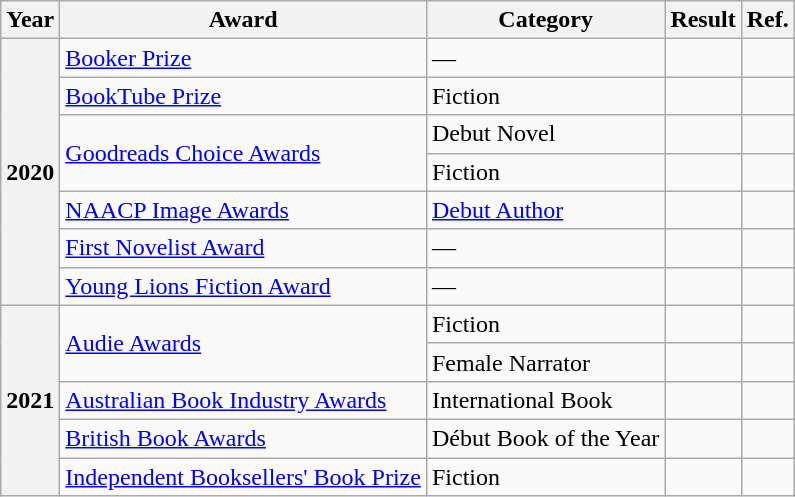<table class="wikitable sortable">
<tr>
<th>Year</th>
<th>Award</th>
<th>Category</th>
<th>Result</th>
<th>Ref.</th>
</tr>
<tr>
<th rowspan="7">2020</th>
<td><a href='#'>Booker Prize</a></td>
<td>—</td>
<td></td>
<td></td>
</tr>
<tr>
<td><a href='#'>BookTube Prize</a></td>
<td>Fiction</td>
<td></td>
<td></td>
</tr>
<tr>
<td rowspan="2"><a href='#'>Goodreads Choice Awards</a></td>
<td>Debut Novel</td>
<td></td>
<td></td>
</tr>
<tr>
<td>Fiction</td>
<td></td>
<td></td>
</tr>
<tr>
<td><a href='#'>NAACP Image Awards</a></td>
<td><a href='#'>Debut Author</a></td>
<td></td>
<td></td>
</tr>
<tr>
<td><a href='#'>First Novelist Award</a></td>
<td>—</td>
<td></td>
<td></td>
</tr>
<tr>
<td><a href='#'>Young Lions Fiction Award</a></td>
<td>—</td>
<td></td>
<td></td>
</tr>
<tr>
<th rowspan="5">2021</th>
<td rowspan="2"><a href='#'>Audie Awards</a></td>
<td>Fiction</td>
<td></td>
<td></td>
</tr>
<tr>
<td>Female Narrator</td>
<td></td>
<td></td>
</tr>
<tr>
<td><a href='#'>Australian Book Industry Awards</a></td>
<td>International Book</td>
<td></td>
<td></td>
</tr>
<tr>
<td><a href='#'>British Book Awards</a></td>
<td>Début Book of the Year</td>
<td></td>
<td></td>
</tr>
<tr>
<td><a href='#'>Independent Booksellers' Book Prize</a></td>
<td>Fiction</td>
<td></td>
<td></td>
</tr>
</table>
